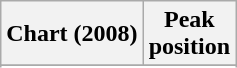<table class="wikitable sortable plainrowheaders" style="text-align:center">
<tr>
<th>Chart (2008)</th>
<th>Peak<br>position</th>
</tr>
<tr>
</tr>
<tr>
</tr>
</table>
